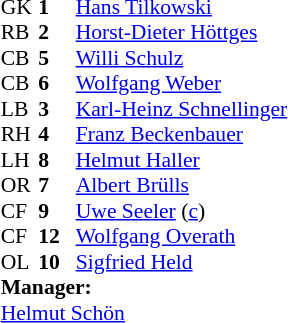<table style="font-size:90%; margin:0.2em auto;" cellspacing="0" cellpadding="0">
<tr>
<th width="25"></th>
<th width="25"></th>
</tr>
<tr>
<td>GK</td>
<td><strong>1</strong></td>
<td><a href='#'>Hans Tilkowski</a></td>
</tr>
<tr>
<td>RB</td>
<td><strong>2</strong></td>
<td><a href='#'>Horst-Dieter Höttges</a></td>
</tr>
<tr>
<td>CB</td>
<td><strong>5</strong></td>
<td><a href='#'>Willi Schulz</a></td>
</tr>
<tr>
<td>CB</td>
<td><strong>6</strong></td>
<td><a href='#'>Wolfgang Weber</a></td>
</tr>
<tr>
<td>LB</td>
<td><strong>3</strong></td>
<td><a href='#'>Karl-Heinz Schnellinger</a></td>
</tr>
<tr>
<td>RH</td>
<td><strong>4</strong></td>
<td><a href='#'>Franz Beckenbauer</a></td>
</tr>
<tr>
<td>LH</td>
<td><strong>8</strong></td>
<td><a href='#'>Helmut Haller</a></td>
</tr>
<tr>
<td>OR</td>
<td><strong>7</strong></td>
<td><a href='#'>Albert Brülls</a></td>
</tr>
<tr>
<td>CF</td>
<td><strong>9</strong></td>
<td><a href='#'>Uwe Seeler</a> (<a href='#'>c</a>)</td>
</tr>
<tr>
<td>CF</td>
<td><strong>12</strong></td>
<td><a href='#'>Wolfgang Overath</a></td>
</tr>
<tr>
<td>OL</td>
<td><strong>10</strong></td>
<td><a href='#'>Sigfried Held</a></td>
</tr>
<tr>
<td colspan="3"><strong>Manager:</strong></td>
</tr>
<tr>
<td colspan="3"><a href='#'>Helmut Schön</a></td>
</tr>
</table>
